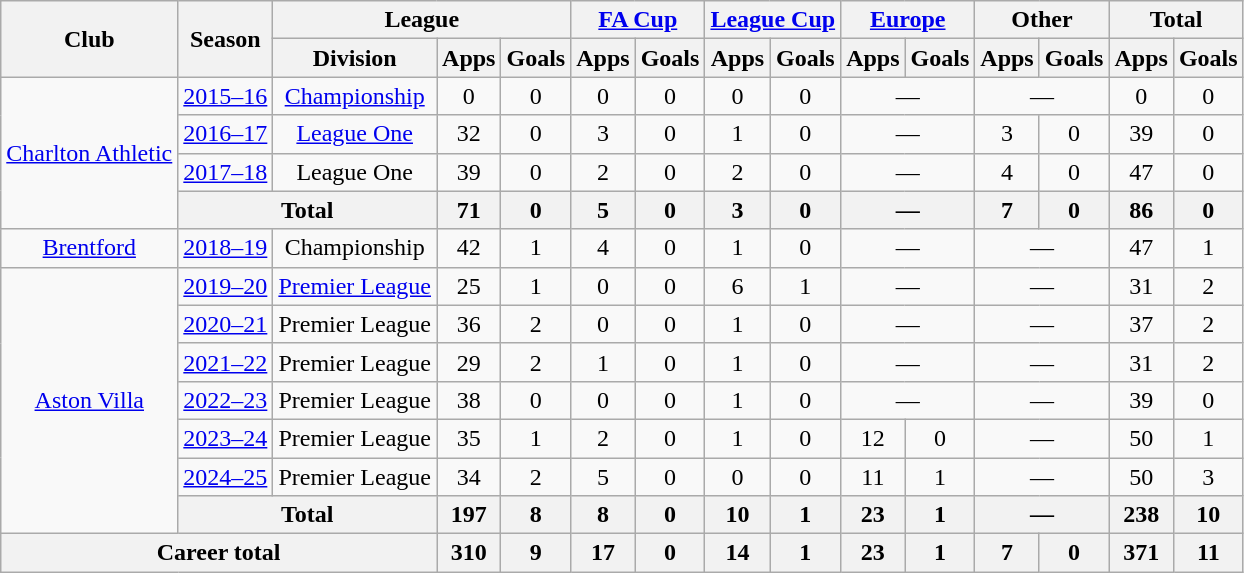<table class="wikitable" style="text-align: center;">
<tr>
<th rowspan="2">Club</th>
<th rowspan="2">Season</th>
<th colspan="3">League</th>
<th colspan="2"><a href='#'>FA Cup</a></th>
<th colspan="2"><a href='#'>League Cup</a></th>
<th colspan="2"><a href='#'>Europe</a></th>
<th colspan="2">Other</th>
<th colspan="2">Total</th>
</tr>
<tr>
<th>Division</th>
<th>Apps</th>
<th>Goals</th>
<th>Apps</th>
<th>Goals</th>
<th>Apps</th>
<th>Goals</th>
<th>Apps</th>
<th>Goals</th>
<th>Apps</th>
<th>Goals</th>
<th>Apps</th>
<th>Goals</th>
</tr>
<tr>
<td rowspan="4"><a href='#'>Charlton Athletic</a></td>
<td><a href='#'>2015–16</a></td>
<td><a href='#'>Championship</a></td>
<td>0</td>
<td>0</td>
<td>0</td>
<td>0</td>
<td>0</td>
<td>0</td>
<td colspan="2">—</td>
<td colspan="2">—</td>
<td>0</td>
<td>0</td>
</tr>
<tr>
<td><a href='#'>2016–17</a></td>
<td><a href='#'>League One</a></td>
<td>32</td>
<td>0</td>
<td>3</td>
<td>0</td>
<td>1</td>
<td>0</td>
<td colspan="2">—</td>
<td>3</td>
<td>0</td>
<td>39</td>
<td>0</td>
</tr>
<tr>
<td><a href='#'>2017–18</a></td>
<td>League One</td>
<td>39</td>
<td>0</td>
<td>2</td>
<td>0</td>
<td>2</td>
<td>0</td>
<td colspan="2">—</td>
<td>4</td>
<td>0</td>
<td>47</td>
<td>0</td>
</tr>
<tr>
<th colspan="2">Total</th>
<th>71</th>
<th>0</th>
<th>5</th>
<th>0</th>
<th>3</th>
<th>0</th>
<th colspan="2">—</th>
<th>7</th>
<th>0</th>
<th>86</th>
<th>0</th>
</tr>
<tr>
<td><a href='#'>Brentford</a></td>
<td><a href='#'>2018–19</a></td>
<td>Championship</td>
<td>42</td>
<td>1</td>
<td>4</td>
<td>0</td>
<td>1</td>
<td>0</td>
<td colspan="2">—</td>
<td colspan="2">—</td>
<td>47</td>
<td>1</td>
</tr>
<tr>
<td rowspan="7"><a href='#'>Aston Villa</a></td>
<td><a href='#'>2019–20</a></td>
<td><a href='#'>Premier League</a></td>
<td>25</td>
<td>1</td>
<td>0</td>
<td>0</td>
<td>6</td>
<td>1</td>
<td colspan="2">—</td>
<td colspan="2">—</td>
<td>31</td>
<td>2</td>
</tr>
<tr>
<td><a href='#'>2020–21</a></td>
<td>Premier League</td>
<td>36</td>
<td>2</td>
<td>0</td>
<td>0</td>
<td>1</td>
<td>0</td>
<td colspan="2">—</td>
<td colspan="2">—</td>
<td>37</td>
<td>2</td>
</tr>
<tr>
<td><a href='#'>2021–22</a></td>
<td>Premier League</td>
<td>29</td>
<td>2</td>
<td>1</td>
<td>0</td>
<td>1</td>
<td>0</td>
<td colspan="2">—</td>
<td colspan="2">—</td>
<td>31</td>
<td>2</td>
</tr>
<tr>
<td><a href='#'>2022–23</a></td>
<td>Premier League</td>
<td>38</td>
<td>0</td>
<td>0</td>
<td>0</td>
<td>1</td>
<td>0</td>
<td colspan="2">—</td>
<td colspan="2">—</td>
<td>39</td>
<td>0</td>
</tr>
<tr>
<td><a href='#'>2023–24</a></td>
<td>Premier League</td>
<td>35</td>
<td>1</td>
<td>2</td>
<td>0</td>
<td>1</td>
<td>0</td>
<td>12</td>
<td>0</td>
<td colspan="2">—</td>
<td>50</td>
<td>1</td>
</tr>
<tr>
<td><a href='#'>2024–25</a></td>
<td>Premier League</td>
<td>34</td>
<td>2</td>
<td>5</td>
<td>0</td>
<td>0</td>
<td>0</td>
<td>11</td>
<td>1</td>
<td colspan="2">—</td>
<td>50</td>
<td>3</td>
</tr>
<tr>
<th colspan="2">Total</th>
<th>197</th>
<th>8</th>
<th>8</th>
<th>0</th>
<th>10</th>
<th>1</th>
<th>23</th>
<th>1</th>
<th colspan="2">—</th>
<th>238</th>
<th>10</th>
</tr>
<tr>
<th colspan="3">Career total</th>
<th>310</th>
<th>9</th>
<th>17</th>
<th>0</th>
<th>14</th>
<th>1</th>
<th>23</th>
<th>1</th>
<th>7</th>
<th>0</th>
<th>371</th>
<th>11</th>
</tr>
</table>
